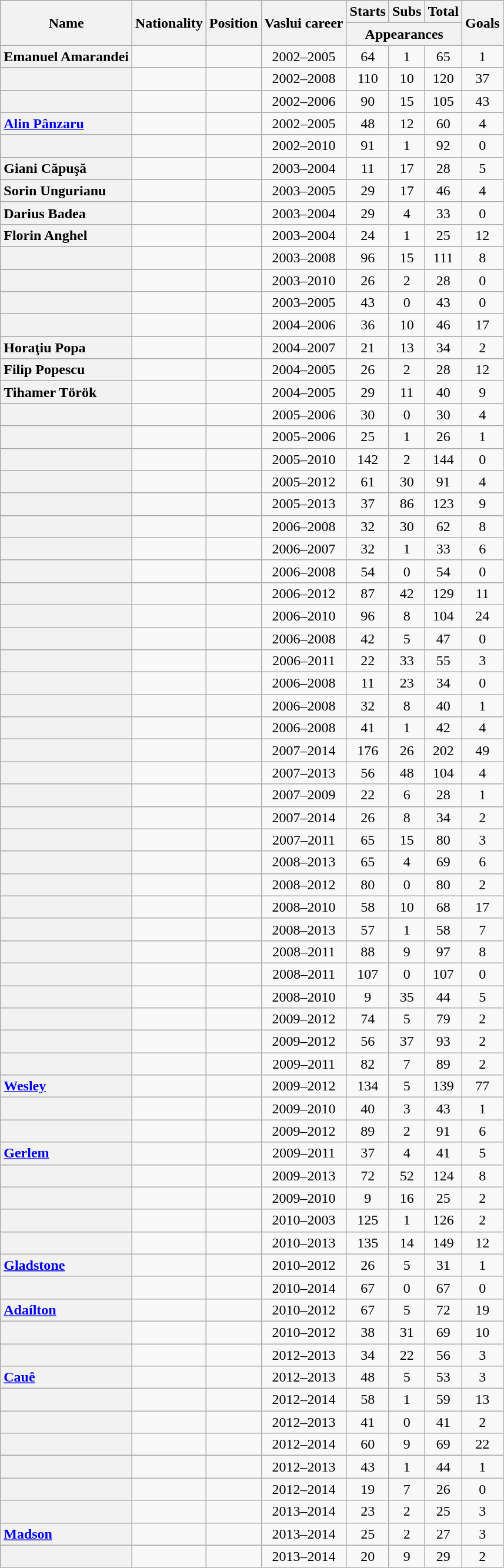<table class="wikitable plainrowheaders sortable" style="text-align:center">
<tr>
<th rowspan="2" scope=col>Name</th>
<th rowspan="2" scope=col>Nationality</th>
<th rowspan="2" scope=col>Position</th>
<th rowspan="2" scope=col>Vaslui career</th>
<th scope=col>Starts</th>
<th scope=col>Subs</th>
<th scope=col>Total</th>
<th rowspan="2" scope=col>Goals</th>
</tr>
<tr class="unsortable">
<th colspan="3">Appearances</th>
</tr>
<tr>
<th scope=row style=text-align:left>Emanuel Amarandei</th>
<td align="left"></td>
<td></td>
<td>2002–2005</td>
<td>64</td>
<td>1</td>
<td>65</td>
<td>1</td>
</tr>
<tr>
<th scope=row style=text-align:left></th>
<td align="left"></td>
<td></td>
<td>2002–2008</td>
<td>110</td>
<td>10</td>
<td>120</td>
<td>37</td>
</tr>
<tr>
<th scope=row style=text-align:left></th>
<td align="left"></td>
<td></td>
<td>2002–2006</td>
<td>90</td>
<td>15</td>
<td>105</td>
<td>43</td>
</tr>
<tr>
<th scope=row style=text-align:left><a href='#'>Alin Pânzaru</a></th>
<td align="left"></td>
<td></td>
<td>2002–2005</td>
<td>48</td>
<td>12</td>
<td>60</td>
<td>4</td>
</tr>
<tr>
<th scope=row style=text-align:left></th>
<td align="left"></td>
<td></td>
<td>2002–2010</td>
<td>91</td>
<td>1</td>
<td>92</td>
<td>0</td>
</tr>
<tr>
<th scope=row style=text-align:left>Giani Căpuşă</th>
<td align="left"></td>
<td></td>
<td>2003–2004</td>
<td>11</td>
<td>17</td>
<td>28</td>
<td>5</td>
</tr>
<tr>
<th scope=row style=text-align:left>Sorin Ungurianu</th>
<td align="left"></td>
<td></td>
<td>2003–2005</td>
<td>29</td>
<td>17</td>
<td>46</td>
<td>4</td>
</tr>
<tr>
<th scope=row style=text-align:left>Darius Badea</th>
<td align="left"></td>
<td></td>
<td>2003–2004</td>
<td>29</td>
<td>4</td>
<td>33</td>
<td>0</td>
</tr>
<tr>
<th scope=row style=text-align:left>Florin Anghel</th>
<td align="left"></td>
<td></td>
<td>2003–2004</td>
<td>24</td>
<td>1</td>
<td>25</td>
<td>12</td>
</tr>
<tr>
<th scope=row style=text-align:left></th>
<td align="left"></td>
<td></td>
<td>2003–2008</td>
<td>96</td>
<td>15</td>
<td>111</td>
<td>8</td>
</tr>
<tr>
<th scope=row style=text-align:left></th>
<td align="left"></td>
<td></td>
<td>2003–2010</td>
<td>26</td>
<td>2</td>
<td>28</td>
<td>0</td>
</tr>
<tr>
<th scope=row style=text-align:left></th>
<td align="left"></td>
<td></td>
<td>2003–2005</td>
<td>43</td>
<td>0</td>
<td>43</td>
<td>0</td>
</tr>
<tr>
<th scope=row style=text-align:left></th>
<td align="left"></td>
<td></td>
<td>2004–2006</td>
<td>36</td>
<td>10</td>
<td>46</td>
<td>17</td>
</tr>
<tr>
<th scope=row style=text-align:left>Horaţiu Popa</th>
<td align="left"></td>
<td></td>
<td>2004–2007</td>
<td>21</td>
<td>13</td>
<td>34</td>
<td>2</td>
</tr>
<tr>
<th scope=row style=text-align:left>Filip Popescu</th>
<td align="left"></td>
<td></td>
<td>2004–2005</td>
<td>26</td>
<td>2</td>
<td>28</td>
<td>12</td>
</tr>
<tr>
<th scope=row style=text-align:left>Tihamer Török</th>
<td align="left"></td>
<td></td>
<td>2004–2005</td>
<td>29</td>
<td>11</td>
<td>40</td>
<td>9</td>
</tr>
<tr>
<th scope=row style=text-align:left></th>
<td align="left"></td>
<td></td>
<td>2005–2006</td>
<td>30</td>
<td>0</td>
<td>30</td>
<td>4</td>
</tr>
<tr>
<th scope=row style=text-align:left></th>
<td align="left"></td>
<td></td>
<td>2005–2006</td>
<td>25</td>
<td>1</td>
<td>26</td>
<td>1</td>
</tr>
<tr>
<th scope=row style=text-align:left></th>
<td align="left"></td>
<td></td>
<td>2005–2010</td>
<td>142</td>
<td>2</td>
<td>144</td>
<td>0</td>
</tr>
<tr>
<th scope=row style=text-align:left></th>
<td align="left"></td>
<td></td>
<td>2005–2012</td>
<td>61</td>
<td>30</td>
<td>91</td>
<td>4</td>
</tr>
<tr>
<th scope=row style=text-align:left></th>
<td align="left"></td>
<td></td>
<td>2005–2013</td>
<td>37</td>
<td>86</td>
<td>123</td>
<td>9</td>
</tr>
<tr>
<th scope=row style=text-align:left></th>
<td align="left"></td>
<td></td>
<td>2006–2008</td>
<td>32</td>
<td>30</td>
<td>62</td>
<td>8</td>
</tr>
<tr>
<th scope=row style=text-align:left></th>
<td align="left"></td>
<td></td>
<td>2006–2007</td>
<td>32</td>
<td>1</td>
<td>33</td>
<td>6</td>
</tr>
<tr>
<th scope=row style=text-align:left></th>
<td align="left"></td>
<td></td>
<td>2006–2008</td>
<td>54</td>
<td>0</td>
<td>54</td>
<td>0</td>
</tr>
<tr>
<th scope=row style=text-align:left></th>
<td align="left"></td>
<td></td>
<td>2006–2012</td>
<td>87</td>
<td>42</td>
<td>129</td>
<td>11</td>
</tr>
<tr>
<th scope=row style=text-align:left></th>
<td align="left"></td>
<td></td>
<td>2006–2010</td>
<td>96</td>
<td>8</td>
<td>104</td>
<td>24</td>
</tr>
<tr>
<th scope=row style=text-align:left></th>
<td align="left"></td>
<td></td>
<td>2006–2008</td>
<td>42</td>
<td>5</td>
<td>47</td>
<td>0</td>
</tr>
<tr>
<th scope=row style=text-align:left></th>
<td align="left"></td>
<td></td>
<td>2006–2011</td>
<td>22</td>
<td>33</td>
<td>55</td>
<td>3</td>
</tr>
<tr>
<th scope=row style=text-align:left></th>
<td align="left"></td>
<td></td>
<td>2006–2008</td>
<td>11</td>
<td>23</td>
<td>34</td>
<td>0</td>
</tr>
<tr>
<th scope=row style=text-align:left></th>
<td align="left"></td>
<td></td>
<td>2006–2008</td>
<td>32</td>
<td>8</td>
<td>40</td>
<td>1</td>
</tr>
<tr>
<th scope=row style=text-align:left></th>
<td align="left"></td>
<td></td>
<td>2006–2008</td>
<td>41</td>
<td>1</td>
<td>42</td>
<td>4</td>
</tr>
<tr>
<th scope=row style=text-align:left></th>
<td align="left"></td>
<td></td>
<td>2007–2014</td>
<td>176</td>
<td>26</td>
<td>202</td>
<td>49</td>
</tr>
<tr>
<th scope=row style=text-align:left></th>
<td align="left"></td>
<td></td>
<td>2007–2013</td>
<td>56</td>
<td>48</td>
<td>104</td>
<td>4</td>
</tr>
<tr>
<th scope=row style=text-align:left></th>
<td align="left"></td>
<td></td>
<td>2007–2009</td>
<td>22</td>
<td>6</td>
<td>28</td>
<td>1</td>
</tr>
<tr>
<th scope=row style=text-align:left></th>
<td align="left"></td>
<td></td>
<td>2007–2014</td>
<td>26</td>
<td>8</td>
<td>34</td>
<td>2</td>
</tr>
<tr>
<th scope=row style=text-align:left></th>
<td align="left"></td>
<td></td>
<td>2007–2011</td>
<td>65</td>
<td>15</td>
<td>80</td>
<td>3</td>
</tr>
<tr>
<th scope=row style=text-align:left></th>
<td align="left"></td>
<td></td>
<td>2008–2013</td>
<td>65</td>
<td>4</td>
<td>69</td>
<td>6</td>
</tr>
<tr>
<th scope=row style=text-align:left></th>
<td align="left"></td>
<td></td>
<td>2008–2012</td>
<td>80</td>
<td>0</td>
<td>80</td>
<td>2</td>
</tr>
<tr>
<th scope=row style=text-align:left></th>
<td align="left"></td>
<td></td>
<td>2008–2010</td>
<td>58</td>
<td>10</td>
<td>68</td>
<td>17</td>
</tr>
<tr>
<th scope=row style=text-align:left></th>
<td align="left"></td>
<td></td>
<td>2008–2013</td>
<td>57</td>
<td>1</td>
<td>58</td>
<td>7</td>
</tr>
<tr>
<th scope=row style=text-align:left></th>
<td align="left"></td>
<td></td>
<td>2008–2011</td>
<td>88</td>
<td>9</td>
<td>97</td>
<td>8</td>
</tr>
<tr>
<th scope=row style=text-align:left></th>
<td align="left"></td>
<td></td>
<td>2008–2011</td>
<td>107</td>
<td>0</td>
<td>107</td>
<td>0</td>
</tr>
<tr>
<th scope=row style=text-align:left></th>
<td align="left"></td>
<td></td>
<td>2008–2010</td>
<td>9</td>
<td>35</td>
<td>44</td>
<td>5</td>
</tr>
<tr>
<th scope=row style=text-align:left></th>
<td align="left"></td>
<td></td>
<td>2009–2012</td>
<td>74</td>
<td>5</td>
<td>79</td>
<td>2</td>
</tr>
<tr>
<th scope=row style=text-align:left></th>
<td align="left"></td>
<td></td>
<td>2009–2012</td>
<td>56</td>
<td>37</td>
<td>93</td>
<td>2</td>
</tr>
<tr>
<th scope=row style=text-align:left></th>
<td align="left"></td>
<td></td>
<td>2009–2011</td>
<td>82</td>
<td>7</td>
<td>89</td>
<td>2</td>
</tr>
<tr>
<th scope=row style=text-align:left><a href='#'>Wesley</a></th>
<td align="left"></td>
<td></td>
<td>2009–2012</td>
<td>134</td>
<td>5</td>
<td>139</td>
<td>77</td>
</tr>
<tr>
<th scope=row style=text-align:left></th>
<td align="left"></td>
<td></td>
<td>2009–2010</td>
<td>40</td>
<td>3</td>
<td>43</td>
<td>1</td>
</tr>
<tr>
<th scope=row style=text-align:left></th>
<td align="left"></td>
<td></td>
<td>2009–2012</td>
<td>89</td>
<td>2</td>
<td>91</td>
<td>6</td>
</tr>
<tr>
<th scope=row style=text-align:left><a href='#'>Gerlem</a></th>
<td align="left"></td>
<td></td>
<td>2009–2011</td>
<td>37</td>
<td>4</td>
<td>41</td>
<td>5</td>
</tr>
<tr>
<th scope=row style=text-align:left></th>
<td align="left"></td>
<td></td>
<td>2009–2013</td>
<td>72</td>
<td>52</td>
<td>124</td>
<td>8</td>
</tr>
<tr>
<th scope=row style=text-align:left></th>
<td align="left"></td>
<td></td>
<td>2009–2010</td>
<td>9</td>
<td>16</td>
<td>25</td>
<td>2</td>
</tr>
<tr>
<th scope=row style=text-align:left></th>
<td align="left"></td>
<td></td>
<td>2010–2003</td>
<td>125</td>
<td>1</td>
<td>126</td>
<td>2</td>
</tr>
<tr>
<th scope=row style=text-align:left></th>
<td align="left"></td>
<td></td>
<td>2010–2013</td>
<td>135</td>
<td>14</td>
<td>149</td>
<td>12</td>
</tr>
<tr>
<th scope=row style=text-align:left><a href='#'>Gladstone</a></th>
<td align="left"></td>
<td></td>
<td>2010–2012</td>
<td>26</td>
<td>5</td>
<td>31</td>
<td>1</td>
</tr>
<tr>
<th scope=row style=text-align:left></th>
<td align="left"></td>
<td></td>
<td>2010–2014</td>
<td>67</td>
<td>0</td>
<td>67</td>
<td>0</td>
</tr>
<tr>
<th scope=row style=text-align:left><a href='#'>Adaílton</a></th>
<td align="left"></td>
<td></td>
<td>2010–2012</td>
<td>67</td>
<td>5</td>
<td>72</td>
<td>19</td>
</tr>
<tr>
<th scope=row style=text-align:left></th>
<td align="left"></td>
<td></td>
<td>2010–2012</td>
<td>38</td>
<td>31</td>
<td>69</td>
<td>10</td>
</tr>
<tr>
<th scope=row style=text-align:left></th>
<td align="left"></td>
<td></td>
<td>2012–2013</td>
<td>34</td>
<td>22</td>
<td>56</td>
<td>3</td>
</tr>
<tr>
<th scope=row style=text-align:left><a href='#'>Cauê</a></th>
<td align="left"></td>
<td></td>
<td>2012–2013</td>
<td>48</td>
<td>5</td>
<td>53</td>
<td>3</td>
</tr>
<tr>
<th scope=row style=text-align:left></th>
<td align="left"></td>
<td></td>
<td>2012–2014</td>
<td>58</td>
<td>1</td>
<td>59</td>
<td>13</td>
</tr>
<tr>
<th scope=row style=text-align:left></th>
<td align="left"></td>
<td></td>
<td>2012–2013</td>
<td>41</td>
<td>0</td>
<td>41</td>
<td>2</td>
</tr>
<tr>
<th scope=row style=text-align:left></th>
<td align="left"></td>
<td></td>
<td>2012–2014</td>
<td>60</td>
<td>9</td>
<td>69</td>
<td>22</td>
</tr>
<tr>
<th scope=row style=text-align:left></th>
<td align="left"></td>
<td></td>
<td>2012–2013</td>
<td>43</td>
<td>1</td>
<td>44</td>
<td>1</td>
</tr>
<tr>
<th scope=row style=text-align:left></th>
<td align="left"></td>
<td></td>
<td>2012–2014</td>
<td>19</td>
<td>7</td>
<td>26</td>
<td>0</td>
</tr>
<tr>
<th scope=row style=text-align:left></th>
<td align="left"></td>
<td></td>
<td>2013–2014</td>
<td>23</td>
<td>2</td>
<td>25</td>
<td>3</td>
</tr>
<tr>
<th scope=row style=text-align:left><a href='#'>Madson</a></th>
<td align="left"></td>
<td></td>
<td>2013–2014</td>
<td>25</td>
<td>2</td>
<td>27</td>
<td>3</td>
</tr>
<tr>
<th scope=row style=text-align:left></th>
<td align="left"></td>
<td></td>
<td>2013–2014</td>
<td>20</td>
<td>9</td>
<td>29</td>
<td>2</td>
</tr>
</table>
